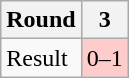<table class="wikitable">
<tr>
<th>Round</th>
<th>3</th>
</tr>
<tr>
<td>Result</td>
<td bgcolor="#FFCCCC">0–1</td>
</tr>
</table>
